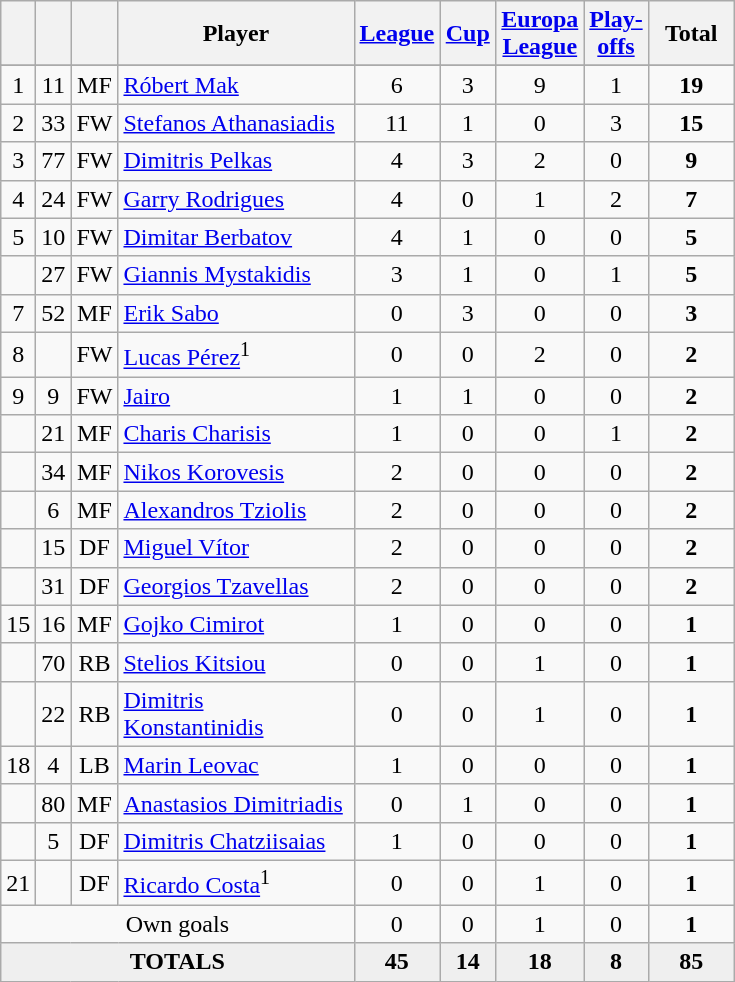<table class="wikitable sortable" style="text-align:center">
<tr>
<th width=5></th>
<th width=5></th>
<th width=5></th>
<th width=150>Player</th>
<th width=30><a href='#'>League</a></th>
<th width=30><a href='#'>Cup</a></th>
<th width=30px><a href='#'>Europa League</a></th>
<th width=30px><a href='#'>Play-offs</a></th>
<th width=50>Total</th>
</tr>
<tr>
</tr>
<tr>
<td>1</td>
<td>11</td>
<td>MF</td>
<td align=left> <a href='#'>Róbert Mak</a></td>
<td>6</td>
<td>3</td>
<td>9</td>
<td>1</td>
<td><strong>19</strong></td>
</tr>
<tr>
<td>2</td>
<td>33</td>
<td>FW</td>
<td align=left> <a href='#'>Stefanos Athanasiadis</a></td>
<td>11</td>
<td>1</td>
<td>0</td>
<td>3</td>
<td><strong>15</strong></td>
</tr>
<tr>
<td>3</td>
<td>77</td>
<td>FW</td>
<td align=left> <a href='#'>Dimitris Pelkas</a></td>
<td>4</td>
<td>3</td>
<td>2</td>
<td>0</td>
<td><strong>9</strong></td>
</tr>
<tr>
<td>4</td>
<td>24</td>
<td>FW</td>
<td align=left> <a href='#'>Garry Rodrigues</a></td>
<td>4</td>
<td>0</td>
<td>1</td>
<td>2</td>
<td><strong>7</strong></td>
</tr>
<tr>
<td>5</td>
<td>10</td>
<td>FW</td>
<td align=left> <a href='#'>Dimitar Berbatov</a></td>
<td>4</td>
<td>1</td>
<td>0</td>
<td>0</td>
<td><strong>5</strong></td>
</tr>
<tr>
<td></td>
<td>27</td>
<td>FW</td>
<td align=left> <a href='#'>Giannis Mystakidis</a></td>
<td>3</td>
<td>1</td>
<td>0</td>
<td>1</td>
<td><strong>5</strong></td>
</tr>
<tr>
<td>7</td>
<td>52</td>
<td>MF</td>
<td align=left> <a href='#'>Erik Sabo</a></td>
<td>0</td>
<td>3</td>
<td>0</td>
<td>0</td>
<td><strong>3</strong></td>
</tr>
<tr>
<td>8</td>
<td></td>
<td>FW</td>
<td align=left> <a href='#'>Lucas Pérez</a><sup>1</sup></td>
<td>0</td>
<td>0</td>
<td>2</td>
<td>0</td>
<td><strong>2</strong></td>
</tr>
<tr>
<td>9</td>
<td>9</td>
<td>FW</td>
<td align=left> <a href='#'>Jairo</a></td>
<td>1</td>
<td>1</td>
<td>0</td>
<td>0</td>
<td><strong>2</strong></td>
</tr>
<tr>
<td></td>
<td>21</td>
<td>MF</td>
<td align=left> <a href='#'>Charis Charisis</a></td>
<td>1</td>
<td>0</td>
<td>0</td>
<td>1</td>
<td><strong>2</strong></td>
</tr>
<tr>
<td></td>
<td>34</td>
<td>MF</td>
<td align=left> <a href='#'>Nikos Korovesis</a></td>
<td>2</td>
<td>0</td>
<td>0</td>
<td>0</td>
<td><strong>2</strong></td>
</tr>
<tr>
<td></td>
<td>6</td>
<td>MF</td>
<td align=left> <a href='#'>Alexandros Tziolis</a></td>
<td>2</td>
<td>0</td>
<td>0</td>
<td>0</td>
<td><strong>2</strong></td>
</tr>
<tr>
<td></td>
<td>15</td>
<td>DF</td>
<td align=left> <a href='#'>Miguel Vítor</a></td>
<td>2</td>
<td>0</td>
<td>0</td>
<td>0</td>
<td><strong>2</strong></td>
</tr>
<tr>
<td></td>
<td>31</td>
<td>DF</td>
<td align=left> <a href='#'>Georgios Tzavellas</a></td>
<td>2</td>
<td>0</td>
<td>0</td>
<td>0</td>
<td><strong>2</strong></td>
</tr>
<tr>
<td>15</td>
<td>16</td>
<td>MF</td>
<td align=left> <a href='#'>Gojko Cimirot</a></td>
<td>1</td>
<td>0</td>
<td>0</td>
<td>0</td>
<td><strong>1</strong></td>
</tr>
<tr>
<td></td>
<td>70</td>
<td>RB</td>
<td align=left> <a href='#'>Stelios Kitsiou</a></td>
<td>0</td>
<td>0</td>
<td>1</td>
<td>0</td>
<td><strong>1</strong></td>
</tr>
<tr>
<td></td>
<td>22</td>
<td>RB</td>
<td align=left> <a href='#'>Dimitris Konstantinidis</a></td>
<td>0</td>
<td>0</td>
<td>1</td>
<td>0</td>
<td><strong>1</strong></td>
</tr>
<tr>
<td>18</td>
<td>4</td>
<td>LB</td>
<td align=left> <a href='#'>Marin Leovac</a></td>
<td>1</td>
<td>0</td>
<td>0</td>
<td>0</td>
<td><strong>1</strong></td>
</tr>
<tr>
<td></td>
<td>80</td>
<td>MF</td>
<td align=left> <a href='#'>Anastasios Dimitriadis</a></td>
<td>0</td>
<td>1</td>
<td>0</td>
<td>0</td>
<td><strong>1</strong></td>
</tr>
<tr>
<td></td>
<td>5</td>
<td>DF</td>
<td align=left> <a href='#'>Dimitris Chatziisaias</a></td>
<td>1</td>
<td>0</td>
<td>0</td>
<td>0</td>
<td><strong>1</strong></td>
</tr>
<tr>
<td>21</td>
<td></td>
<td>DF</td>
<td align=left> <a href='#'>Ricardo Costa</a><sup>1</sup></td>
<td>0</td>
<td>0</td>
<td>1</td>
<td>0</td>
<td><strong>1</strong></td>
</tr>
<tr>
<td colspan="4">Own goals</td>
<td>0</td>
<td>0</td>
<td>1</td>
<td>0</td>
<td><strong>1</strong></td>
</tr>
<tr bgcolor="#EFEFEF">
<td colspan=4><strong>TOTALS</strong></td>
<td><strong>45</strong></td>
<td><strong>14</strong></td>
<td><strong>18</strong></td>
<td><strong>8</strong></td>
<td><strong>85</strong></td>
</tr>
</table>
